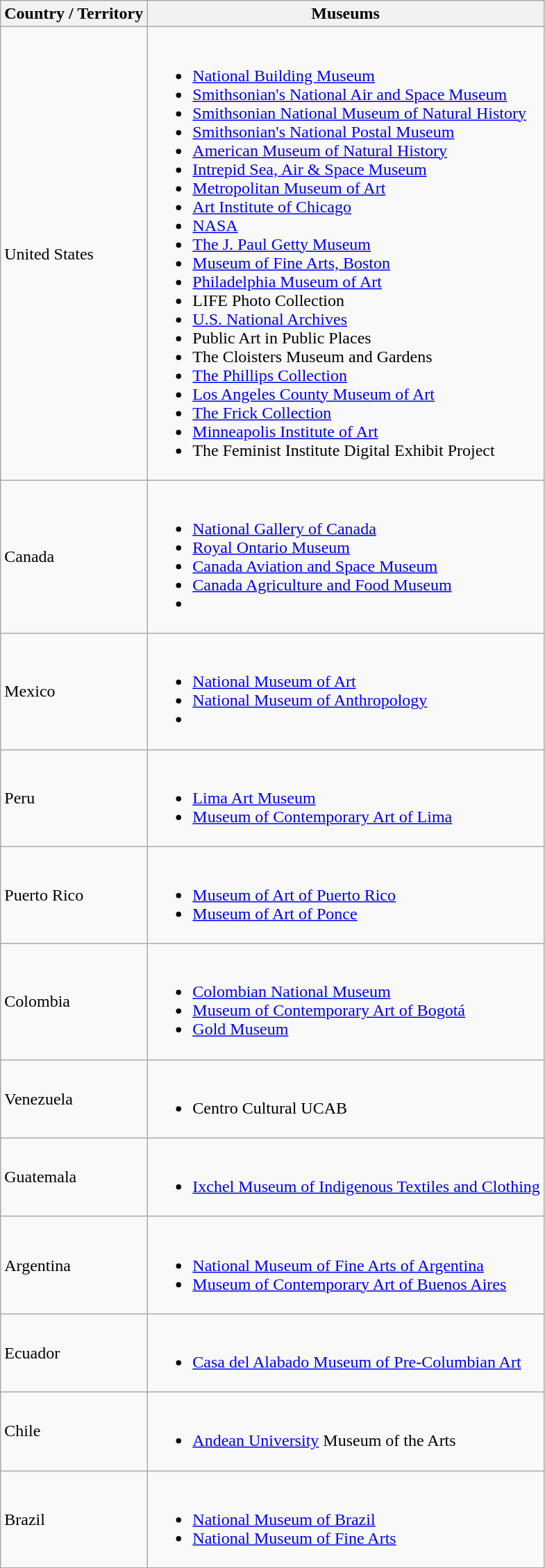<table class="wikitable">
<tr>
<th>Country / Territory</th>
<th>Museums</th>
</tr>
<tr>
<td> United States</td>
<td><br><ul><li><a href='#'>National Building Museum</a>  </li><li><a href='#'>Smithsonian's National Air and Space Museum</a>  </li><li><a href='#'>Smithsonian National Museum of Natural History</a>  </li><li><a href='#'>Smithsonian's National Postal Museum</a>  </li><li><a href='#'>American Museum of Natural History</a>  </li><li><a href='#'>Intrepid Sea, Air & Space Museum</a>  </li><li><a href='#'>Metropolitan Museum of Art</a>  </li><li><a href='#'>Art Institute of Chicago</a> </li><li><a href='#'>NASA</a> </li><li><a href='#'>The J. Paul Getty Museum</a> </li><li><a href='#'>Museum of Fine Arts, Boston</a> </li><li><a href='#'>Philadelphia Museum of Art</a> </li><li>LIFE Photo Collection </li><li><a href='#'>U.S. National Archives</a> </li><li>Public Art in Public Places </li><li>The Cloisters Museum and Gardens </li><li><a href='#'>The Phillips Collection</a> </li><li><a href='#'>Los Angeles County Museum of Art</a> </li><li><a href='#'>The Frick Collection</a> </li><li><a href='#'>Minneapolis Institute of Art</a> </li><li>The Feminist Institute Digital Exhibit Project </li></ul></td>
</tr>
<tr>
<td> Canada</td>
<td><br><ul><li><a href='#'>National Gallery of Canada</a> </li><li><a href='#'>Royal Ontario Museum</a>  </li><li><a href='#'>Canada Aviation and Space Museum</a> </li><li><a href='#'>Canada Agriculture and Food Museum</a> </li><li></li></ul></td>
</tr>
<tr>
<td> Mexico</td>
<td><br><ul><li><a href='#'>National Museum of Art</a>  </li><li><a href='#'>National Museum of Anthropology</a>  </li><li>  </li></ul></td>
</tr>
<tr>
<td> Peru</td>
<td><br><ul><li><a href='#'>Lima Art Museum</a> </li><li><a href='#'>Museum of Contemporary Art of Lima</a>  </li></ul></td>
</tr>
<tr>
<td> Puerto Rico</td>
<td><br><ul><li><a href='#'>Museum of Art of Puerto Rico</a> </li><li><a href='#'>Museum of Art of Ponce</a> </li></ul></td>
</tr>
<tr>
<td> Colombia</td>
<td><br><ul><li><a href='#'>Colombian National Museum</a> </li><li><a href='#'>Museum of Contemporary Art of Bogotá</a>  </li><li><a href='#'>Gold Museum</a> </li></ul></td>
</tr>
<tr>
<td> Venezuela</td>
<td><br><ul><li>Centro Cultural UCAB </li></ul></td>
</tr>
<tr>
<td> Guatemala</td>
<td><br><ul><li><a href='#'>Ixchel Museum of Indigenous Textiles and Clothing</a>  </li></ul></td>
</tr>
<tr>
<td> Argentina</td>
<td><br><ul><li><a href='#'>National Museum of Fine Arts of Argentina</a>  </li><li><a href='#'>Museum of Contemporary Art of Buenos Aires</a>  </li></ul></td>
</tr>
<tr>
<td> Ecuador</td>
<td><br><ul><li><a href='#'>Casa del Alabado Museum of Pre-Columbian Art</a> </li></ul></td>
</tr>
<tr>
<td> Chile</td>
<td><br><ul><li><a href='#'>Andean University</a> Museum of the Arts </li></ul></td>
</tr>
<tr>
<td> Brazil</td>
<td><br><ul><li><a href='#'>National Museum of Brazil</a>  </li><li><a href='#'>National Museum of Fine Arts</a>  </li></ul></td>
</tr>
</table>
